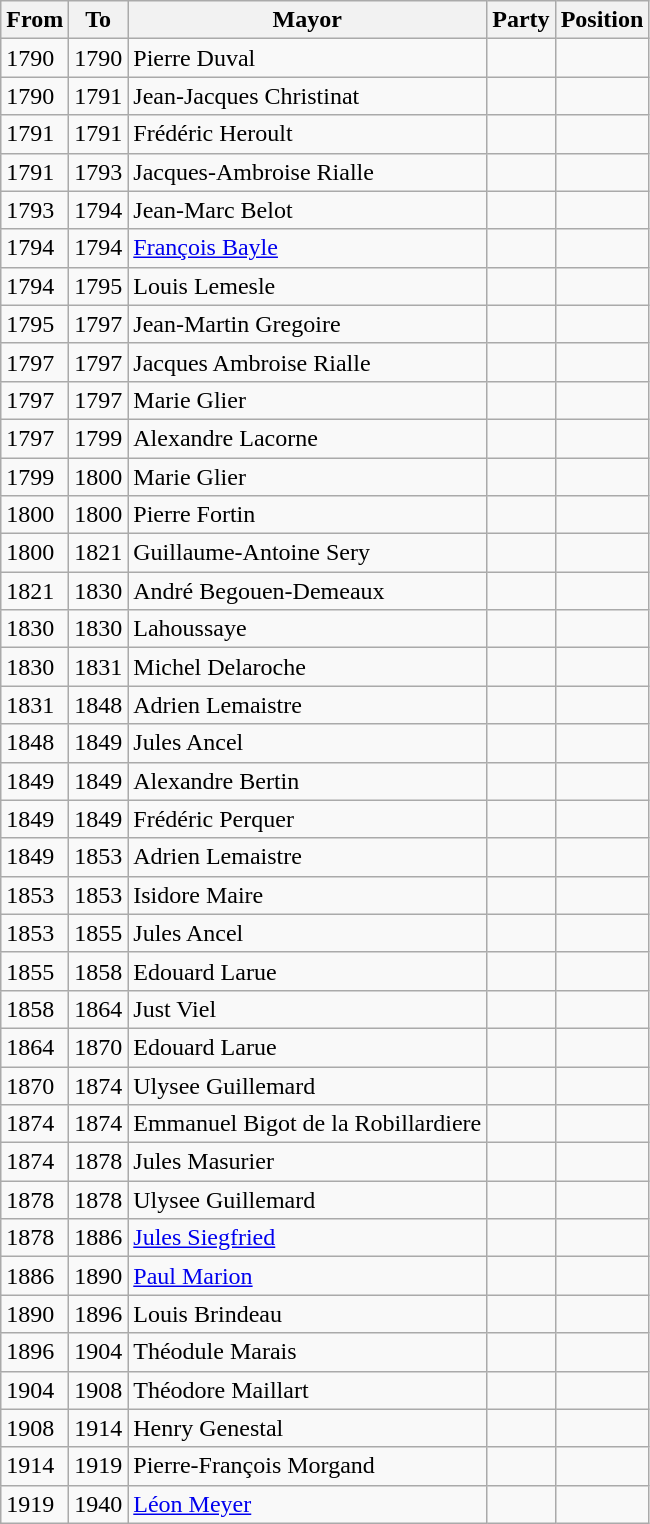<table class="wikitable">
<tr>
<th>From</th>
<th>To</th>
<th>Mayor</th>
<th>Party</th>
<th>Position</th>
</tr>
<tr>
<td>1790</td>
<td>1790</td>
<td>Pierre Duval</td>
<td></td>
<td></td>
</tr>
<tr>
<td>1790</td>
<td>1791</td>
<td>Jean-Jacques Christinat</td>
<td></td>
<td></td>
</tr>
<tr>
<td>1791</td>
<td>1791</td>
<td>Frédéric Heroult</td>
<td></td>
<td></td>
</tr>
<tr>
<td>1791</td>
<td>1793</td>
<td>Jacques-Ambroise Rialle</td>
<td></td>
<td></td>
</tr>
<tr>
<td>1793</td>
<td>1794</td>
<td>Jean-Marc Belot</td>
<td></td>
<td></td>
</tr>
<tr>
<td>1794</td>
<td>1794</td>
<td><a href='#'>François Bayle</a></td>
<td></td>
<td></td>
</tr>
<tr>
<td>1794</td>
<td>1795</td>
<td>Louis Lemesle</td>
<td></td>
<td></td>
</tr>
<tr>
<td>1795</td>
<td>1797</td>
<td>Jean-Martin Gregoire</td>
<td></td>
<td></td>
</tr>
<tr>
<td>1797</td>
<td>1797</td>
<td>Jacques Ambroise Rialle</td>
<td></td>
<td></td>
</tr>
<tr>
<td>1797</td>
<td>1797</td>
<td>Marie Glier</td>
<td></td>
<td></td>
</tr>
<tr>
<td>1797</td>
<td>1799</td>
<td>Alexandre Lacorne</td>
<td></td>
<td></td>
</tr>
<tr>
<td>1799</td>
<td>1800</td>
<td>Marie Glier</td>
<td></td>
<td></td>
</tr>
<tr>
<td>1800</td>
<td>1800</td>
<td>Pierre Fortin</td>
<td></td>
<td></td>
</tr>
<tr>
<td>1800</td>
<td>1821</td>
<td>Guillaume-Antoine Sery</td>
<td></td>
<td></td>
</tr>
<tr>
<td>1821</td>
<td>1830</td>
<td>André Begouen-Demeaux</td>
<td></td>
<td></td>
</tr>
<tr>
<td>1830</td>
<td>1830</td>
<td>Lahoussaye</td>
<td></td>
<td></td>
</tr>
<tr>
<td>1830</td>
<td>1831</td>
<td>Michel Delaroche</td>
<td></td>
<td></td>
</tr>
<tr>
<td>1831</td>
<td>1848</td>
<td>Adrien Lemaistre</td>
<td></td>
<td></td>
</tr>
<tr>
<td>1848</td>
<td>1849</td>
<td>Jules Ancel</td>
<td></td>
<td></td>
</tr>
<tr>
<td>1849</td>
<td>1849</td>
<td>Alexandre Bertin</td>
<td></td>
<td></td>
</tr>
<tr>
<td>1849</td>
<td>1849</td>
<td>Frédéric Perquer</td>
<td></td>
<td></td>
</tr>
<tr>
<td>1849</td>
<td>1853</td>
<td>Adrien Lemaistre</td>
<td></td>
<td></td>
</tr>
<tr>
<td>1853</td>
<td>1853</td>
<td>Isidore Maire</td>
<td></td>
<td></td>
</tr>
<tr>
<td>1853</td>
<td>1855</td>
<td>Jules Ancel</td>
<td></td>
<td></td>
</tr>
<tr>
<td>1855</td>
<td>1858</td>
<td>Edouard Larue</td>
<td></td>
<td></td>
</tr>
<tr>
<td>1858</td>
<td>1864</td>
<td>Just Viel</td>
<td></td>
<td></td>
</tr>
<tr>
<td>1864</td>
<td>1870</td>
<td>Edouard Larue</td>
<td></td>
<td></td>
</tr>
<tr>
<td>1870</td>
<td>1874</td>
<td>Ulysee Guillemard</td>
<td></td>
<td></td>
</tr>
<tr>
<td>1874</td>
<td>1874</td>
<td>Emmanuel Bigot de la Robillardiere</td>
<td></td>
<td></td>
</tr>
<tr>
<td>1874</td>
<td>1878</td>
<td>Jules Masurier</td>
<td></td>
<td></td>
</tr>
<tr>
<td>1878</td>
<td>1878</td>
<td>Ulysee Guillemard</td>
<td></td>
<td></td>
</tr>
<tr>
<td>1878</td>
<td>1886</td>
<td><a href='#'>Jules Siegfried</a></td>
<td></td>
<td></td>
</tr>
<tr>
<td>1886</td>
<td>1890</td>
<td><a href='#'>Paul Marion</a></td>
<td></td>
<td></td>
</tr>
<tr>
<td>1890</td>
<td>1896</td>
<td>Louis Brindeau</td>
<td></td>
<td></td>
</tr>
<tr>
<td>1896</td>
<td>1904</td>
<td>Théodule Marais</td>
<td></td>
<td></td>
</tr>
<tr>
<td>1904</td>
<td>1908</td>
<td>Théodore Maillart</td>
<td></td>
<td></td>
</tr>
<tr>
<td>1908</td>
<td>1914</td>
<td>Henry Genestal</td>
<td></td>
<td></td>
</tr>
<tr>
<td>1914</td>
<td>1919</td>
<td>Pierre-François Morgand</td>
<td></td>
<td></td>
</tr>
<tr>
<td>1919</td>
<td>1940</td>
<td><a href='#'>Léon Meyer</a></td>
<td></td>
<td></td>
</tr>
</table>
